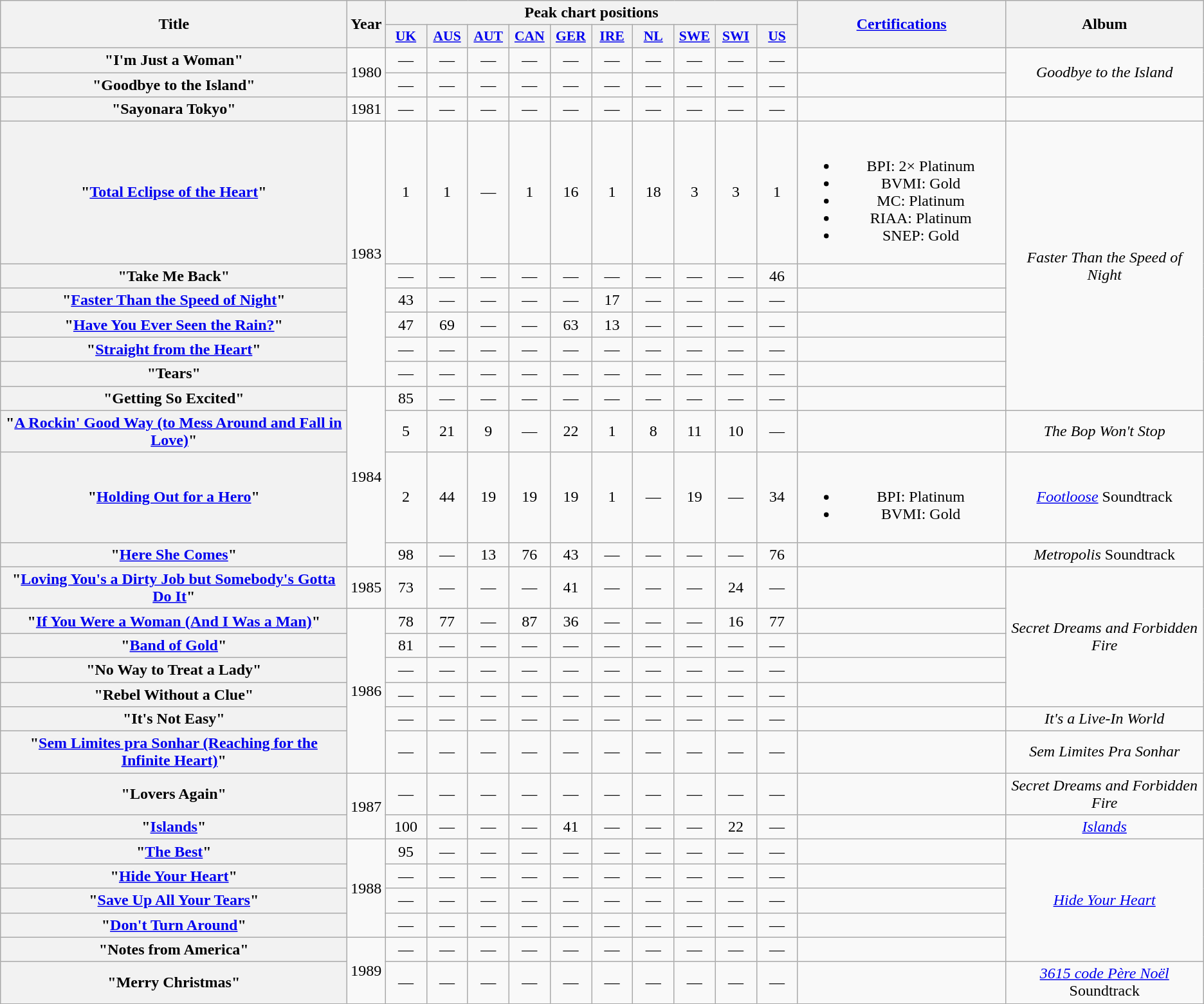<table class="wikitable plainrowheaders" style="text-align:center;">
<tr>
<th scope="col" rowspan="2" style="width:22em;">Title</th>
<th scope="col" rowspan="2">Year</th>
<th scope="col" colspan="10">Peak chart positions</th>
<th scope="col" rowspan="2" style="width:13em;"><a href='#'>Certifications</a></th>
<th scope="col" rowspan="2">Album</th>
</tr>
<tr>
<th scope="col" style="width:2.5em;font-size:90%;"><a href='#'>UK</a><br></th>
<th scope="col" style="width:2.5em;font-size:90%;"><a href='#'>AUS</a><br></th>
<th scope="col" style="width:2.5em;font-size:90%;"><a href='#'>AUT</a><br></th>
<th scope="col" style="width:2.5em;font-size:90%;"><a href='#'>CAN</a><br></th>
<th scope="col" style="width:2.5em;font-size:90%;"><a href='#'>GER</a><br></th>
<th scope="col" style="width:2.5em;font-size:90%;"><a href='#'>IRE</a></th>
<th scope="col" style="width:2.5em;font-size:90%;"><a href='#'>NL</a><br></th>
<th scope="col" style="width:2.5em;font-size:90%;"><a href='#'>SWE</a><br></th>
<th scope="col" style="width:2.5em;font-size:90%;"><a href='#'>SWI</a><br></th>
<th scope="col" style="width:2.5em;font-size:90%;"><a href='#'>US</a><br></th>
</tr>
<tr>
<th scope="row">"I'm Just a Woman"</th>
<td rowspan="2">1980</td>
<td>—</td>
<td>—</td>
<td>—</td>
<td>—</td>
<td>—</td>
<td>—</td>
<td>—</td>
<td>—</td>
<td>—</td>
<td>—</td>
<td></td>
<td rowspan="2"><em>Goodbye to the Island</em></td>
</tr>
<tr>
<th scope="row">"Goodbye to the Island"</th>
<td>—</td>
<td>—</td>
<td>—</td>
<td>—</td>
<td>—</td>
<td>—</td>
<td>—</td>
<td>—</td>
<td>—</td>
<td>—</td>
<td></td>
</tr>
<tr>
<th scope="row">"Sayonara Tokyo"</th>
<td>1981</td>
<td>—</td>
<td>—</td>
<td>—</td>
<td>—</td>
<td>—</td>
<td>—</td>
<td>—</td>
<td>—</td>
<td>—</td>
<td>—</td>
<td></td>
<td></td>
</tr>
<tr>
<th scope="row">"<a href='#'>Total Eclipse of the Heart</a>"</th>
<td rowspan="6">1983</td>
<td>1</td>
<td>1</td>
<td>—</td>
<td>1</td>
<td>16</td>
<td>1</td>
<td>18</td>
<td>3</td>
<td>3</td>
<td>1</td>
<td><br><ul><li>BPI: 2× Platinum</li><li>BVMI: Gold</li><li>MC: Platinum</li><li>RIAA: Platinum</li><li>SNEP: Gold</li></ul></td>
<td rowspan="7"><em>Faster Than the Speed of Night</em></td>
</tr>
<tr>
<th scope="row">"Take Me Back"</th>
<td>—</td>
<td>—</td>
<td>—</td>
<td>—</td>
<td>—</td>
<td>—</td>
<td>—</td>
<td>—</td>
<td>—</td>
<td>46</td>
<td></td>
</tr>
<tr>
<th scope="row">"<a href='#'>Faster Than the Speed of Night</a>"</th>
<td>43</td>
<td>—</td>
<td>—</td>
<td>—</td>
<td>—</td>
<td>17</td>
<td>—</td>
<td>—</td>
<td>—</td>
<td>—</td>
<td></td>
</tr>
<tr>
<th scope="row">"<a href='#'>Have You Ever Seen the Rain?</a>"</th>
<td>47</td>
<td>69</td>
<td>—</td>
<td>—</td>
<td>63</td>
<td>13</td>
<td>—</td>
<td>—</td>
<td>—</td>
<td>—</td>
<td></td>
</tr>
<tr>
<th scope="row">"<a href='#'>Straight from the Heart</a>"</th>
<td>—</td>
<td>—</td>
<td>—</td>
<td>—</td>
<td>—</td>
<td>—</td>
<td>—</td>
<td>—</td>
<td>—</td>
<td>—</td>
<td></td>
</tr>
<tr>
<th scope="row">"Tears"<br></th>
<td>—</td>
<td>—</td>
<td>—</td>
<td>—</td>
<td>—</td>
<td>—</td>
<td>—</td>
<td>—</td>
<td>—</td>
<td>—</td>
<td></td>
</tr>
<tr>
<th scope="row">"Getting So Excited"</th>
<td rowspan="4">1984</td>
<td>85</td>
<td>—</td>
<td>—</td>
<td>—</td>
<td>—</td>
<td>—</td>
<td>—</td>
<td>—</td>
<td>—</td>
<td>—</td>
<td></td>
</tr>
<tr>
<th scope="row">"<a href='#'>A Rockin' Good Way (to Mess Around and Fall in Love)</a>"<br></th>
<td>5</td>
<td>21</td>
<td>9</td>
<td>—</td>
<td>22</td>
<td>1</td>
<td>8</td>
<td>11</td>
<td>10</td>
<td>—</td>
<td></td>
<td><em>The Bop Won't Stop</em></td>
</tr>
<tr>
<th scope="row">"<a href='#'>Holding Out for a Hero</a>"</th>
<td>2</td>
<td>44</td>
<td>19</td>
<td>19</td>
<td>19</td>
<td>1</td>
<td>—</td>
<td>19</td>
<td>—</td>
<td>34</td>
<td><br><ul><li>BPI: Platinum</li><li>BVMI: Gold</li></ul></td>
<td><em><a href='#'>Footloose</a></em> Soundtrack</td>
</tr>
<tr>
<th scope="row">"<a href='#'>Here She Comes</a>"</th>
<td>98</td>
<td>—</td>
<td>13</td>
<td>76</td>
<td>43</td>
<td>—</td>
<td>—</td>
<td>—</td>
<td>—</td>
<td>76</td>
<td></td>
<td><em>Metropolis</em> Soundtrack</td>
</tr>
<tr>
<th scope="row">"<a href='#'>Loving You's a Dirty Job but Somebody's Gotta Do It</a>"<br></th>
<td>1985</td>
<td>73</td>
<td>—</td>
<td>—</td>
<td>—</td>
<td>41</td>
<td>—</td>
<td>—</td>
<td>—</td>
<td>24</td>
<td>—</td>
<td></td>
<td rowspan="5"><em>Secret Dreams and Forbidden Fire</em></td>
</tr>
<tr>
<th scope="row">"<a href='#'>If You Were a Woman (And I Was a Man)</a>"</th>
<td rowspan="6">1986</td>
<td>78</td>
<td>77</td>
<td>—</td>
<td>87</td>
<td>36</td>
<td>—</td>
<td>—</td>
<td>—</td>
<td>16</td>
<td>77</td>
<td></td>
</tr>
<tr>
<th scope="row">"<a href='#'>Band of Gold</a>"</th>
<td>81</td>
<td>—</td>
<td>—</td>
<td>—</td>
<td>—</td>
<td>—</td>
<td>—</td>
<td>—</td>
<td>—</td>
<td>—</td>
<td></td>
</tr>
<tr>
<th scope="row">"No Way to Treat a Lady"</th>
<td>—</td>
<td>—</td>
<td>—</td>
<td>—</td>
<td>—</td>
<td>—</td>
<td>—</td>
<td>—</td>
<td>—</td>
<td>—</td>
<td></td>
</tr>
<tr>
<th scope="row">"Rebel Without a Clue"</th>
<td>—</td>
<td>—</td>
<td>—</td>
<td>—</td>
<td>—</td>
<td>—</td>
<td>—</td>
<td>—</td>
<td>—</td>
<td>—</td>
<td></td>
</tr>
<tr>
<th scope="row">"It's Not Easy"</th>
<td>—</td>
<td>—</td>
<td>—</td>
<td>—</td>
<td>—</td>
<td>—</td>
<td>—</td>
<td>—</td>
<td>—</td>
<td>—</td>
<td></td>
<td><em>It's a Live-In World</em></td>
</tr>
<tr>
<th scope="row">"<a href='#'>Sem Limites pra Sonhar (Reaching for the Infinite Heart)</a>"<br></th>
<td>—</td>
<td>—</td>
<td>—</td>
<td>—</td>
<td>—</td>
<td>—</td>
<td>—</td>
<td>—</td>
<td>—</td>
<td>—</td>
<td></td>
<td><em>Sem Limites Pra Sonhar</em></td>
</tr>
<tr>
<th scope="row">"Lovers Again"</th>
<td rowspan="2">1987</td>
<td>—</td>
<td>—</td>
<td>—</td>
<td>—</td>
<td>—</td>
<td>—</td>
<td>—</td>
<td>—</td>
<td>—</td>
<td>—</td>
<td></td>
<td><em>Secret Dreams and Forbidden Fire</em></td>
</tr>
<tr>
<th scope="row">"<a href='#'>Islands</a>"<br></th>
<td>100</td>
<td>—</td>
<td>—</td>
<td>—</td>
<td>41</td>
<td>—</td>
<td>—</td>
<td>—</td>
<td>22</td>
<td>—</td>
<td></td>
<td><em><a href='#'>Islands</a></em></td>
</tr>
<tr>
<th scope="row">"<a href='#'>The Best</a>"</th>
<td rowspan="4">1988</td>
<td>95</td>
<td>—</td>
<td>—</td>
<td>—</td>
<td>—</td>
<td>—</td>
<td>—</td>
<td>—</td>
<td>—</td>
<td>—</td>
<td></td>
<td rowspan="5"><em><a href='#'>Hide Your Heart</a></em></td>
</tr>
<tr>
<th scope="row">"<a href='#'>Hide Your Heart</a>"</th>
<td>—</td>
<td>—</td>
<td>—</td>
<td>—</td>
<td>—</td>
<td>—</td>
<td>—</td>
<td>—</td>
<td>—</td>
<td>—</td>
<td></td>
</tr>
<tr>
<th scope="row">"<a href='#'>Save Up All Your Tears</a>"</th>
<td>—</td>
<td>—</td>
<td>—</td>
<td>—</td>
<td>—</td>
<td>—</td>
<td>—</td>
<td>—</td>
<td>—</td>
<td>—</td>
<td></td>
</tr>
<tr>
<th scope="row">"<a href='#'>Don't Turn Around</a>"</th>
<td>—</td>
<td>—</td>
<td>—</td>
<td>—</td>
<td>—</td>
<td>—</td>
<td>—</td>
<td>—</td>
<td>—</td>
<td>—</td>
<td></td>
</tr>
<tr>
<th scope="row">"Notes from America"</th>
<td rowspan="2">1989</td>
<td>—</td>
<td>—</td>
<td>—</td>
<td>—</td>
<td>—</td>
<td>—</td>
<td>—</td>
<td>—</td>
<td>—</td>
<td>—</td>
<td></td>
</tr>
<tr>
<th scope="row">"Merry Christmas"</th>
<td>—</td>
<td>—</td>
<td>—</td>
<td>—</td>
<td>—</td>
<td>—</td>
<td>—</td>
<td>—</td>
<td>—</td>
<td>—</td>
<td></td>
<td><em><a href='#'>3615 code Père Noël</a></em> Soundtrack</td>
</tr>
</table>
